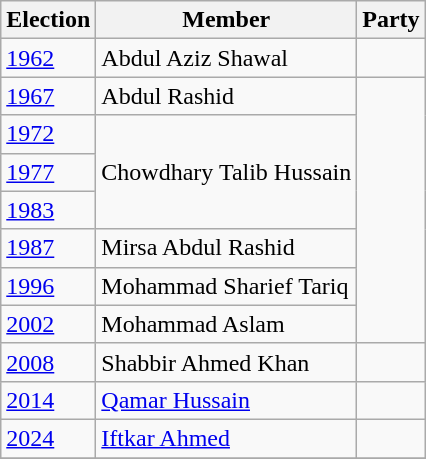<table class="wikitable sortable">
<tr>
<th>Election</th>
<th>Member</th>
<th colspan=2>Party</th>
</tr>
<tr>
<td><a href='#'>1962</a></td>
<td>Abdul Aziz Shawal</td>
<td></td>
</tr>
<tr>
<td><a href='#'>1967</a></td>
<td Abdul Rashid (politician)>Abdul Rashid</td>
</tr>
<tr>
<td><a href='#'>1972</a></td>
<td rowspan=3>Chowdhary Talib Hussain</td>
</tr>
<tr>
<td><a href='#'>1977</a></td>
</tr>
<tr>
<td><a href='#'>1983</a></td>
</tr>
<tr>
<td><a href='#'>1987</a></td>
<td>Mirsa Abdul Rashid</td>
</tr>
<tr>
<td><a href='#'>1996</a></td>
<td>Mohammad Sharief Tariq</td>
</tr>
<tr>
<td><a href='#'>2002</a></td>
<td Mohammad Aslam (Jammu and Kashmir politician)>Mohammad Aslam</td>
</tr>
<tr>
<td><a href='#'>2008</a></td>
<td>Shabbir Ahmed Khan</td>
<td></td>
</tr>
<tr>
<td><a href='#'>2014</a></td>
<td><a href='#'>Qamar Hussain</a></td>
<td></td>
</tr>
<tr>
<td><a href='#'>2024</a></td>
<td><a href='#'>Iftkar Ahmed</a></td>
<td></td>
</tr>
<tr>
</tr>
</table>
